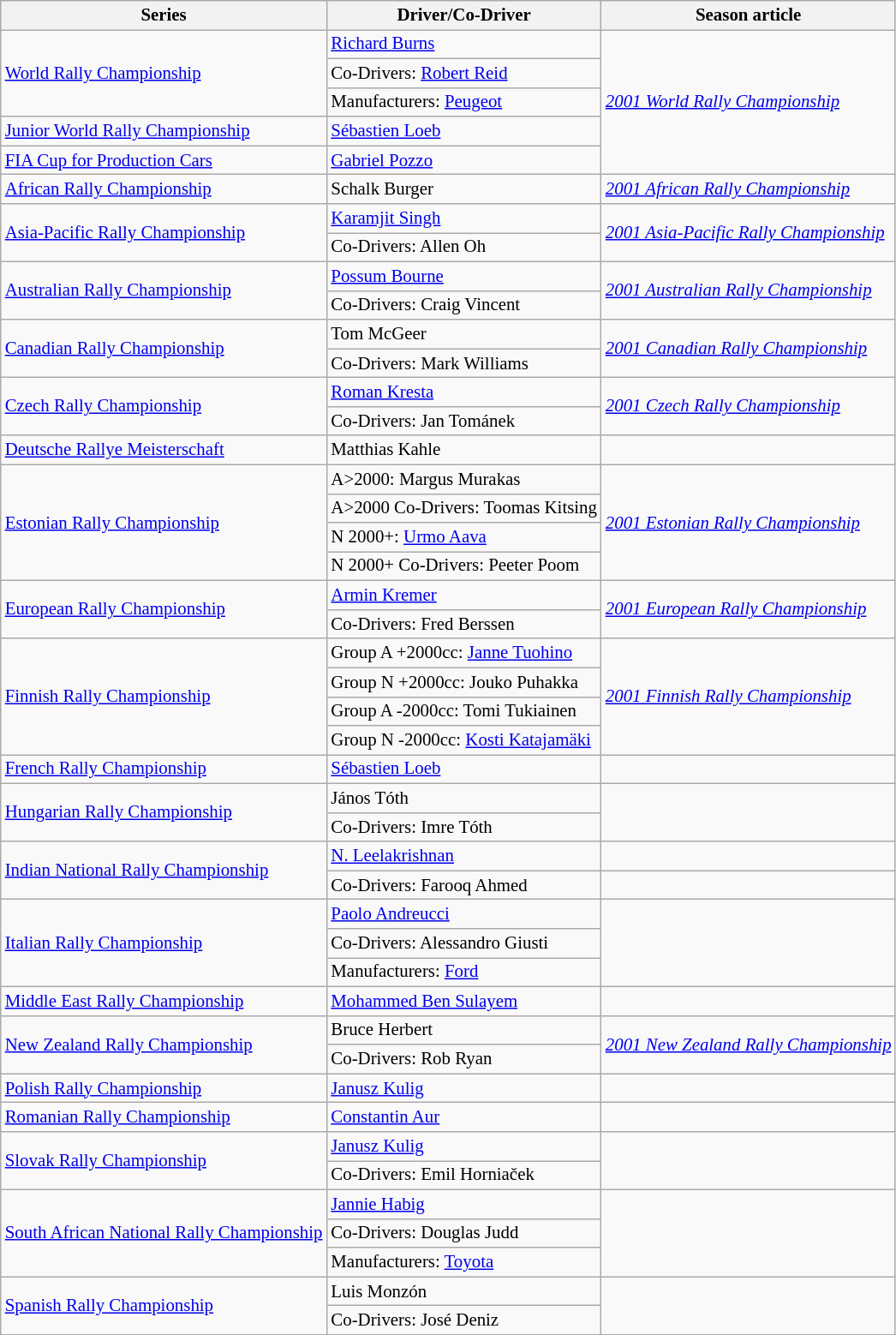<table class="wikitable" style="font-size:87%;">
<tr>
<th>Series</th>
<th>Driver/Co-Driver</th>
<th>Season article</th>
</tr>
<tr>
<td rowspan=3><a href='#'>World Rally Championship</a></td>
<td> <a href='#'>Richard Burns</a><br></td>
<td rowspan=5><em><a href='#'>2001 World Rally Championship</a></em></td>
</tr>
<tr>
<td>Co-Drivers:  <a href='#'>Robert Reid</a></td>
</tr>
<tr>
<td>Manufacturers:  <a href='#'>Peugeot</a></td>
</tr>
<tr>
<td><a href='#'>Junior World Rally Championship</a></td>
<td> <a href='#'>Sébastien Loeb</a></td>
</tr>
<tr>
<td><a href='#'>FIA Cup for Production Cars</a></td>
<td> <a href='#'>Gabriel Pozzo</a></td>
</tr>
<tr>
<td><a href='#'>African Rally Championship</a></td>
<td> Schalk Burger</td>
<td><em><a href='#'>2001 African Rally Championship</a></em></td>
</tr>
<tr>
<td rowspan=2><a href='#'>Asia-Pacific Rally Championship</a></td>
<td> <a href='#'>Karamjit Singh</a></td>
<td rowspan=2><em><a href='#'>2001 Asia-Pacific Rally Championship</a></em></td>
</tr>
<tr>
<td>Co-Drivers:  Allen Oh</td>
</tr>
<tr>
<td rowspan=2><a href='#'>Australian Rally Championship</a></td>
<td> <a href='#'>Possum Bourne</a></td>
<td rowspan=2><em><a href='#'>2001 Australian Rally Championship</a></em></td>
</tr>
<tr>
<td>Co-Drivers:  Craig Vincent</td>
</tr>
<tr>
<td rowspan=2><a href='#'>Canadian Rally Championship</a></td>
<td> Tom McGeer</td>
<td rowspan=2><em><a href='#'>2001 Canadian Rally Championship</a></em></td>
</tr>
<tr>
<td>Co-Drivers:  Mark Williams</td>
</tr>
<tr>
<td rowspan=2><a href='#'>Czech Rally Championship</a></td>
<td> <a href='#'>Roman Kresta</a></td>
<td rowspan=2><em><a href='#'>2001 Czech Rally Championship</a></em></td>
</tr>
<tr>
<td>Co-Drivers:  Jan Tománek</td>
</tr>
<tr>
<td><a href='#'>Deutsche Rallye Meisterschaft</a></td>
<td> Matthias Kahle</td>
<td></td>
</tr>
<tr>
<td rowspan=4><a href='#'>Estonian Rally Championship</a></td>
<td>A>2000:  Margus Murakas</td>
<td rowspan=4><em><a href='#'>2001 Estonian Rally Championship</a></em></td>
</tr>
<tr>
<td>A>2000 Co-Drivers:  Toomas Kitsing</td>
</tr>
<tr>
<td>N 2000+:  <a href='#'>Urmo Aava</a></td>
</tr>
<tr>
<td>N 2000+ Co-Drivers:  Peeter Poom</td>
</tr>
<tr>
<td rowspan=2><a href='#'>European Rally Championship</a></td>
<td> <a href='#'>Armin Kremer</a></td>
<td rowspan=2><em><a href='#'>2001 European Rally Championship</a></em></td>
</tr>
<tr>
<td>Co-Drivers:  Fred Berssen</td>
</tr>
<tr>
<td rowspan=4><a href='#'>Finnish Rally Championship</a></td>
<td>Group A +2000cc:  <a href='#'>Janne Tuohino</a></td>
<td rowspan=4><em><a href='#'>2001 Finnish Rally Championship</a></em></td>
</tr>
<tr>
<td>Group N +2000cc:  Jouko Puhakka</td>
</tr>
<tr>
<td>Group A -2000cc:  Tomi Tukiainen</td>
</tr>
<tr>
<td>Group N -2000cc:  <a href='#'>Kosti Katajamäki</a></td>
</tr>
<tr>
<td><a href='#'>French Rally Championship</a></td>
<td> <a href='#'>Sébastien Loeb</a></td>
<td></td>
</tr>
<tr>
<td rowspan=2><a href='#'>Hungarian Rally Championship</a></td>
<td> János Tóth</td>
<td rowspan=2></td>
</tr>
<tr>
<td>Co-Drivers:  Imre Tóth</td>
</tr>
<tr>
<td rowspan=2><a href='#'>Indian National Rally Championship</a></td>
<td> <a href='#'>N. Leelakrishnan</a></td>
<td></td>
</tr>
<tr>
<td>Co-Drivers:  Farooq Ahmed</td>
</tr>
<tr>
<td rowspan=3><a href='#'>Italian Rally Championship</a></td>
<td> <a href='#'>Paolo Andreucci</a></td>
<td rowspan=3></td>
</tr>
<tr>
<td>Co-Drivers:  Alessandro Giusti</td>
</tr>
<tr>
<td>Manufacturers:  <a href='#'>Ford</a></td>
</tr>
<tr>
<td><a href='#'>Middle East Rally Championship</a></td>
<td> <a href='#'>Mohammed Ben Sulayem</a></td>
<td></td>
</tr>
<tr>
<td rowspan=2><a href='#'>New Zealand Rally Championship</a></td>
<td> Bruce Herbert</td>
<td rowspan=2><em><a href='#'>2001 New Zealand Rally Championship</a></em></td>
</tr>
<tr>
<td>Co-Drivers:  Rob Ryan</td>
</tr>
<tr>
<td><a href='#'>Polish Rally Championship</a></td>
<td> <a href='#'>Janusz Kulig</a></td>
<td></td>
</tr>
<tr>
<td><a href='#'>Romanian Rally Championship</a></td>
<td> <a href='#'>Constantin Aur</a></td>
<td></td>
</tr>
<tr>
<td rowspan=2><a href='#'>Slovak Rally Championship</a></td>
<td> <a href='#'>Janusz Kulig</a></td>
<td rowspan=2></td>
</tr>
<tr>
<td>Co-Drivers:  Emil Horniaček</td>
</tr>
<tr>
<td rowspan=3><a href='#'>South African National Rally Championship</a></td>
<td> <a href='#'>Jannie Habig</a></td>
<td rowspan=3></td>
</tr>
<tr>
<td>Co-Drivers:  Douglas Judd</td>
</tr>
<tr>
<td>Manufacturers:  <a href='#'>Toyota</a></td>
</tr>
<tr>
<td rowspan=2><a href='#'>Spanish Rally Championship</a></td>
<td> Luis Monzón</td>
<td rowspan=2></td>
</tr>
<tr>
<td>Co-Drivers:  José Deniz</td>
</tr>
<tr>
</tr>
</table>
